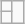<table class="wikitable" style="margin-left:15px">
<tr>
<td></td>
<td rowspan=2></td>
</tr>
<tr>
<td></td>
</tr>
</table>
